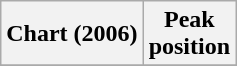<table class="wikitable">
<tr>
<th align="left">Chart (2006)</th>
<th align="center">Peak<br>position</th>
</tr>
<tr>
</tr>
</table>
